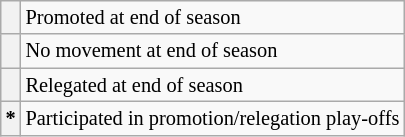<table class="wikitable" style="font-size:85%">
<tr>
<th></th>
<td>Promoted at end of season</td>
</tr>
<tr>
<th></th>
<td>No movement at end of season</td>
</tr>
<tr>
<th></th>
<td>Relegated at end of season</td>
</tr>
<tr>
<th>*</th>
<td>Participated in promotion/relegation play-offs</td>
</tr>
</table>
